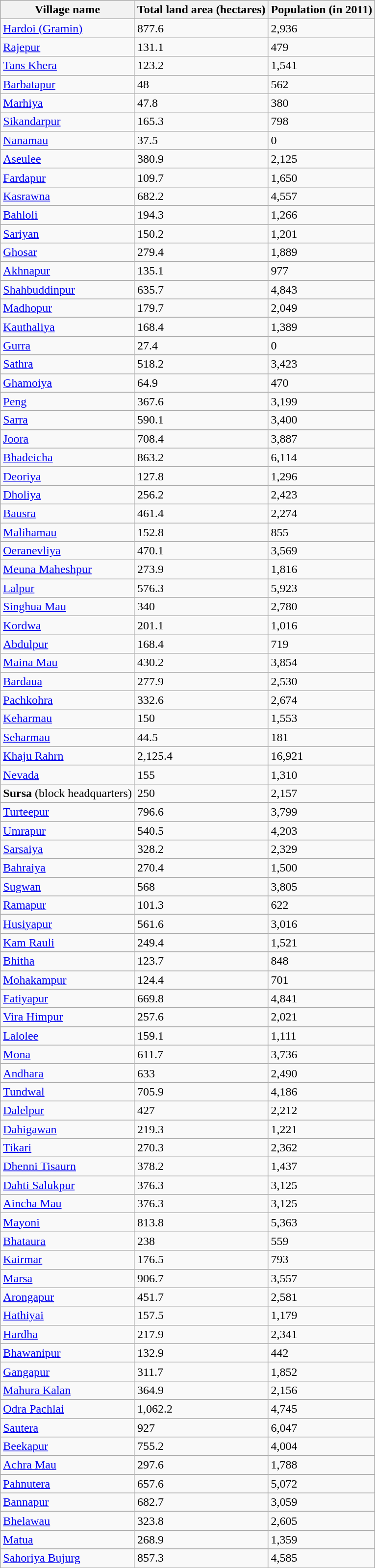<table class="wikitable sortable">
<tr>
<th>Village name</th>
<th>Total land area (hectares)</th>
<th>Population (in 2011)</th>
</tr>
<tr>
<td><a href='#'>Hardoi (Gramin)</a></td>
<td>877.6</td>
<td>2,936</td>
</tr>
<tr>
<td><a href='#'>Rajepur</a></td>
<td>131.1</td>
<td>479</td>
</tr>
<tr>
<td><a href='#'>Tans Khera</a></td>
<td>123.2</td>
<td>1,541</td>
</tr>
<tr>
<td><a href='#'>Barbatapur</a></td>
<td>48</td>
<td>562</td>
</tr>
<tr>
<td><a href='#'>Marhiya</a></td>
<td>47.8</td>
<td>380</td>
</tr>
<tr>
<td><a href='#'>Sikandarpur</a></td>
<td>165.3</td>
<td>798</td>
</tr>
<tr>
<td><a href='#'>Nanamau</a></td>
<td>37.5</td>
<td>0</td>
</tr>
<tr>
<td><a href='#'>Aseulee</a></td>
<td>380.9</td>
<td>2,125</td>
</tr>
<tr>
<td><a href='#'>Fardapur</a></td>
<td>109.7</td>
<td>1,650</td>
</tr>
<tr>
<td><a href='#'>Kasrawna</a></td>
<td>682.2</td>
<td>4,557</td>
</tr>
<tr>
<td><a href='#'>Bahloli</a></td>
<td>194.3</td>
<td>1,266</td>
</tr>
<tr>
<td><a href='#'>Sariyan</a></td>
<td>150.2</td>
<td>1,201</td>
</tr>
<tr>
<td><a href='#'>Ghosar</a></td>
<td>279.4</td>
<td>1,889</td>
</tr>
<tr>
<td><a href='#'>Akhnapur</a></td>
<td>135.1</td>
<td>977</td>
</tr>
<tr>
<td><a href='#'>Shahbuddinpur</a></td>
<td>635.7</td>
<td>4,843</td>
</tr>
<tr>
<td><a href='#'>Madhopur</a></td>
<td>179.7</td>
<td>2,049</td>
</tr>
<tr>
<td><a href='#'>Kauthaliya</a></td>
<td>168.4</td>
<td>1,389</td>
</tr>
<tr>
<td><a href='#'>Gurra</a></td>
<td>27.4</td>
<td>0</td>
</tr>
<tr>
<td><a href='#'>Sathra</a></td>
<td>518.2</td>
<td>3,423</td>
</tr>
<tr>
<td><a href='#'>Ghamoiya</a></td>
<td>64.9</td>
<td>470</td>
</tr>
<tr>
<td><a href='#'>Peng</a></td>
<td>367.6</td>
<td>3,199</td>
</tr>
<tr>
<td><a href='#'>Sarra</a></td>
<td>590.1</td>
<td>3,400</td>
</tr>
<tr>
<td><a href='#'>Joora</a></td>
<td>708.4</td>
<td>3,887</td>
</tr>
<tr>
<td><a href='#'>Bhadeicha</a></td>
<td>863.2</td>
<td>6,114</td>
</tr>
<tr>
<td><a href='#'>Deoriya</a></td>
<td>127.8</td>
<td>1,296</td>
</tr>
<tr>
<td><a href='#'>Dholiya</a></td>
<td>256.2</td>
<td>2,423</td>
</tr>
<tr>
<td><a href='#'>Bausra</a></td>
<td>461.4</td>
<td>2,274</td>
</tr>
<tr>
<td><a href='#'>Malihamau</a></td>
<td>152.8</td>
<td>855</td>
</tr>
<tr>
<td><a href='#'>Oeranevliya</a></td>
<td>470.1</td>
<td>3,569</td>
</tr>
<tr>
<td><a href='#'>Meuna Maheshpur</a></td>
<td>273.9</td>
<td>1,816</td>
</tr>
<tr>
<td><a href='#'>Lalpur</a></td>
<td>576.3</td>
<td>5,923</td>
</tr>
<tr>
<td><a href='#'>Singhua Mau</a></td>
<td>340</td>
<td>2,780</td>
</tr>
<tr>
<td><a href='#'>Kordwa</a></td>
<td>201.1</td>
<td>1,016</td>
</tr>
<tr>
<td><a href='#'>Abdulpur</a></td>
<td>168.4</td>
<td>719</td>
</tr>
<tr>
<td><a href='#'>Maina Mau</a></td>
<td>430.2</td>
<td>3,854</td>
</tr>
<tr>
<td><a href='#'>Bardaua</a></td>
<td>277.9</td>
<td>2,530</td>
</tr>
<tr>
<td><a href='#'>Pachkohra</a></td>
<td>332.6</td>
<td>2,674</td>
</tr>
<tr>
<td><a href='#'>Keharmau</a></td>
<td>150</td>
<td>1,553</td>
</tr>
<tr>
<td><a href='#'>Seharmau</a></td>
<td>44.5</td>
<td>181</td>
</tr>
<tr>
<td><a href='#'>Khaju Rahrn</a></td>
<td>2,125.4</td>
<td>16,921</td>
</tr>
<tr>
<td><a href='#'>Nevada</a></td>
<td>155</td>
<td>1,310</td>
</tr>
<tr>
<td><strong>Sursa</strong> (block headquarters)</td>
<td>250</td>
<td>2,157</td>
</tr>
<tr>
<td><a href='#'>Turteepur</a></td>
<td>796.6</td>
<td>3,799</td>
</tr>
<tr>
<td><a href='#'>Umrapur</a></td>
<td>540.5</td>
<td>4,203</td>
</tr>
<tr>
<td><a href='#'>Sarsaiya</a></td>
<td>328.2</td>
<td>2,329</td>
</tr>
<tr>
<td><a href='#'>Bahraiya</a></td>
<td>270.4</td>
<td>1,500</td>
</tr>
<tr>
<td><a href='#'>Sugwan</a></td>
<td>568</td>
<td>3,805</td>
</tr>
<tr>
<td><a href='#'>Ramapur</a></td>
<td>101.3</td>
<td>622</td>
</tr>
<tr>
<td><a href='#'>Husiyapur</a></td>
<td>561.6</td>
<td>3,016</td>
</tr>
<tr>
<td><a href='#'>Kam Rauli</a></td>
<td>249.4</td>
<td>1,521</td>
</tr>
<tr>
<td><a href='#'>Bhitha</a></td>
<td>123.7</td>
<td>848</td>
</tr>
<tr>
<td><a href='#'>Mohakampur</a></td>
<td>124.4</td>
<td>701</td>
</tr>
<tr>
<td><a href='#'>Fatiyapur</a></td>
<td>669.8</td>
<td>4,841</td>
</tr>
<tr>
<td><a href='#'>Vira Himpur</a></td>
<td>257.6</td>
<td>2,021</td>
</tr>
<tr>
<td><a href='#'>Lalolee</a></td>
<td>159.1</td>
<td>1,111</td>
</tr>
<tr>
<td><a href='#'>Mona</a></td>
<td>611.7</td>
<td>3,736</td>
</tr>
<tr>
<td><a href='#'>Andhara</a></td>
<td>633</td>
<td>2,490</td>
</tr>
<tr>
<td><a href='#'>Tundwal</a></td>
<td>705.9</td>
<td>4,186</td>
</tr>
<tr>
<td><a href='#'>Dalelpur</a></td>
<td>427</td>
<td>2,212</td>
</tr>
<tr>
<td><a href='#'>Dahigawan</a></td>
<td>219.3</td>
<td>1,221</td>
</tr>
<tr>
<td><a href='#'>Tikari</a></td>
<td>270.3</td>
<td>2,362</td>
</tr>
<tr>
<td><a href='#'>Dhenni Tisaurn</a></td>
<td>378.2</td>
<td>1,437</td>
</tr>
<tr>
<td><a href='#'>Dahti Salukpur</a></td>
<td>376.3</td>
<td>3,125</td>
</tr>
<tr>
<td><a href='#'>Aincha Mau</a></td>
<td>376.3</td>
<td>3,125</td>
</tr>
<tr>
<td><a href='#'>Mayoni</a></td>
<td>813.8</td>
<td>5,363</td>
</tr>
<tr>
<td><a href='#'>Bhataura</a></td>
<td>238</td>
<td>559</td>
</tr>
<tr>
<td><a href='#'>Kairmar</a></td>
<td>176.5</td>
<td>793</td>
</tr>
<tr>
<td><a href='#'>Marsa</a></td>
<td>906.7</td>
<td>3,557</td>
</tr>
<tr>
<td><a href='#'>Arongapur</a></td>
<td>451.7</td>
<td>2,581</td>
</tr>
<tr>
<td><a href='#'>Hathiyai</a></td>
<td>157.5</td>
<td>1,179</td>
</tr>
<tr>
<td><a href='#'>Hardha</a></td>
<td>217.9</td>
<td>2,341</td>
</tr>
<tr>
<td><a href='#'>Bhawanipur</a></td>
<td>132.9</td>
<td>442</td>
</tr>
<tr>
<td><a href='#'>Gangapur</a></td>
<td>311.7</td>
<td>1,852</td>
</tr>
<tr>
<td><a href='#'>Mahura Kalan</a></td>
<td>364.9</td>
<td>2,156</td>
</tr>
<tr>
<td><a href='#'>Odra Pachlai</a></td>
<td>1,062.2</td>
<td>4,745</td>
</tr>
<tr>
<td><a href='#'>Sautera</a></td>
<td>927</td>
<td>6,047</td>
</tr>
<tr>
<td><a href='#'>Beekapur</a></td>
<td>755.2</td>
<td>4,004</td>
</tr>
<tr>
<td><a href='#'>Achra Mau</a></td>
<td>297.6</td>
<td>1,788</td>
</tr>
<tr>
<td><a href='#'>Pahnutera</a></td>
<td>657.6</td>
<td>5,072</td>
</tr>
<tr>
<td><a href='#'>Bannapur</a></td>
<td>682.7</td>
<td>3,059</td>
</tr>
<tr>
<td><a href='#'>Bhelawau</a></td>
<td>323.8</td>
<td>2,605</td>
</tr>
<tr>
<td><a href='#'>Matua</a></td>
<td>268.9</td>
<td>1,359</td>
</tr>
<tr>
<td><a href='#'>Sahoriya Bujurg</a></td>
<td>857.3</td>
<td>4,585</td>
</tr>
</table>
